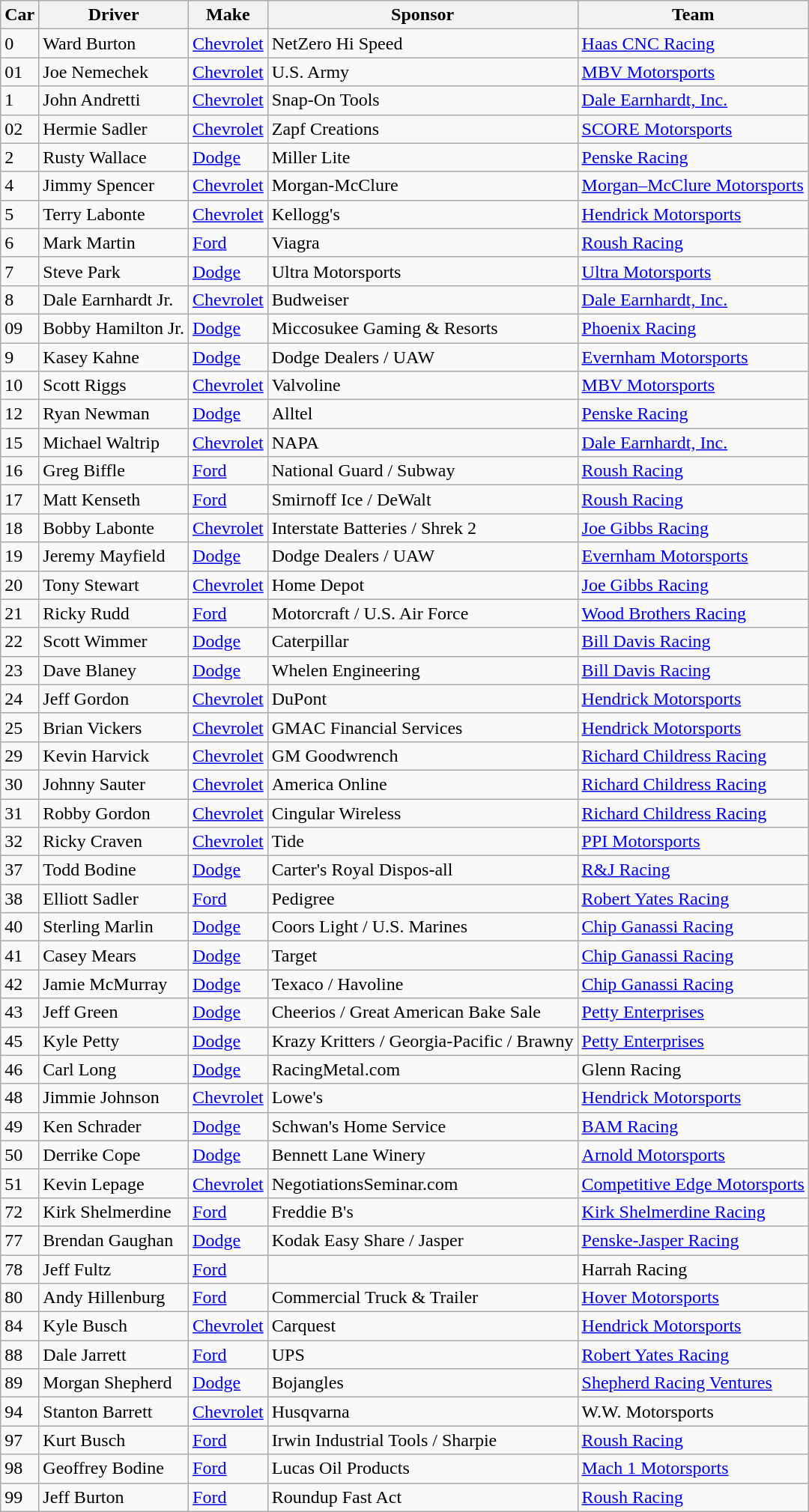<table class="wikitable">
<tr>
<th colspan="1" rowspan="1">Car</th>
<th colspan="1" rowspan="1"><abbr>Driver</abbr></th>
<th colspan="1" rowspan="1"><abbr>Make</abbr></th>
<th colspan="1" rowspan="1"><abbr>Sponsor</abbr></th>
<th>Team</th>
</tr>
<tr>
<td>0</td>
<td>Ward Burton</td>
<td><a href='#'>Chevrolet</a></td>
<td>NetZero Hi Speed</td>
<td><a href='#'>Haas CNC Racing</a></td>
</tr>
<tr>
<td>01</td>
<td>Joe Nemechek</td>
<td><a href='#'>Chevrolet</a></td>
<td>U.S. Army</td>
<td><a href='#'>MBV Motorsports</a></td>
</tr>
<tr>
<td>1</td>
<td>John Andretti</td>
<td><a href='#'>Chevrolet</a></td>
<td>Snap-On Tools</td>
<td><a href='#'>Dale Earnhardt, Inc.</a></td>
</tr>
<tr>
<td>02</td>
<td>Hermie Sadler</td>
<td><a href='#'>Chevrolet</a></td>
<td>Zapf Creations</td>
<td><a href='#'>SCORE Motorsports</a></td>
</tr>
<tr>
<td>2</td>
<td>Rusty Wallace</td>
<td><a href='#'>Dodge</a></td>
<td>Miller Lite</td>
<td><a href='#'>Penske Racing</a></td>
</tr>
<tr>
<td>4</td>
<td>Jimmy Spencer</td>
<td><a href='#'>Chevrolet</a></td>
<td>Morgan-McClure</td>
<td><a href='#'>Morgan–McClure Motorsports</a></td>
</tr>
<tr>
<td>5</td>
<td>Terry Labonte</td>
<td><a href='#'>Chevrolet</a></td>
<td>Kellogg's</td>
<td><a href='#'>Hendrick Motorsports</a></td>
</tr>
<tr>
<td>6</td>
<td>Mark Martin</td>
<td><a href='#'>Ford</a></td>
<td>Viagra</td>
<td><a href='#'>Roush Racing</a></td>
</tr>
<tr>
<td>7</td>
<td>Steve Park</td>
<td><a href='#'>Dodge</a></td>
<td>Ultra Motorsports</td>
<td><a href='#'>Ultra Motorsports</a></td>
</tr>
<tr>
<td>8</td>
<td>Dale Earnhardt Jr.</td>
<td><a href='#'>Chevrolet</a></td>
<td>Budweiser</td>
<td><a href='#'>Dale Earnhardt, Inc.</a></td>
</tr>
<tr>
<td>09</td>
<td>Bobby Hamilton Jr.</td>
<td><a href='#'>Dodge</a></td>
<td>Miccosukee Gaming & Resorts</td>
<td><a href='#'>Phoenix Racing</a></td>
</tr>
<tr>
<td>9</td>
<td>Kasey Kahne</td>
<td><a href='#'>Dodge</a></td>
<td>Dodge Dealers / UAW</td>
<td><a href='#'>Evernham Motorsports</a></td>
</tr>
<tr>
<td>10</td>
<td>Scott Riggs</td>
<td><a href='#'>Chevrolet</a></td>
<td>Valvoline</td>
<td><a href='#'>MBV Motorsports</a></td>
</tr>
<tr>
<td>12</td>
<td>Ryan Newman</td>
<td><a href='#'>Dodge</a></td>
<td>Alltel</td>
<td><a href='#'>Penske Racing</a></td>
</tr>
<tr>
<td>15</td>
<td>Michael Waltrip</td>
<td><a href='#'>Chevrolet</a></td>
<td>NAPA</td>
<td><a href='#'>Dale Earnhardt, Inc.</a></td>
</tr>
<tr>
<td>16</td>
<td>Greg Biffle</td>
<td><a href='#'>Ford</a></td>
<td>National Guard / Subway</td>
<td><a href='#'>Roush Racing</a></td>
</tr>
<tr>
<td>17</td>
<td>Matt Kenseth</td>
<td><a href='#'>Ford</a></td>
<td>Smirnoff Ice / DeWalt</td>
<td><a href='#'>Roush Racing</a></td>
</tr>
<tr>
<td>18</td>
<td>Bobby Labonte</td>
<td><a href='#'>Chevrolet</a></td>
<td>Interstate Batteries / Shrek 2</td>
<td><a href='#'>Joe Gibbs Racing</a></td>
</tr>
<tr>
<td>19</td>
<td>Jeremy Mayfield</td>
<td><a href='#'>Dodge</a></td>
<td>Dodge Dealers / UAW</td>
<td><a href='#'>Evernham Motorsports</a></td>
</tr>
<tr>
<td>20</td>
<td>Tony Stewart</td>
<td><a href='#'>Chevrolet</a></td>
<td>Home Depot</td>
<td><a href='#'>Joe Gibbs Racing</a></td>
</tr>
<tr>
<td>21</td>
<td>Ricky Rudd</td>
<td><a href='#'>Ford</a></td>
<td>Motorcraft / U.S. Air Force</td>
<td><a href='#'>Wood Brothers Racing</a></td>
</tr>
<tr>
<td>22</td>
<td>Scott Wimmer</td>
<td><a href='#'>Dodge</a></td>
<td>Caterpillar</td>
<td><a href='#'>Bill Davis Racing</a></td>
</tr>
<tr>
<td>23</td>
<td>Dave Blaney</td>
<td><a href='#'>Dodge</a></td>
<td>Whelen Engineering</td>
<td><a href='#'>Bill Davis Racing</a></td>
</tr>
<tr>
<td>24</td>
<td>Jeff Gordon</td>
<td><a href='#'>Chevrolet</a></td>
<td>DuPont</td>
<td><a href='#'>Hendrick Motorsports</a></td>
</tr>
<tr>
<td>25</td>
<td>Brian Vickers</td>
<td><a href='#'>Chevrolet</a></td>
<td>GMAC Financial Services</td>
<td><a href='#'>Hendrick Motorsports</a></td>
</tr>
<tr>
<td>29</td>
<td>Kevin Harvick</td>
<td><a href='#'>Chevrolet</a></td>
<td>GM Goodwrench</td>
<td><a href='#'>Richard Childress Racing</a></td>
</tr>
<tr>
<td>30</td>
<td>Johnny Sauter</td>
<td><a href='#'>Chevrolet</a></td>
<td>America Online</td>
<td><a href='#'>Richard Childress Racing</a></td>
</tr>
<tr>
<td>31</td>
<td>Robby Gordon</td>
<td><a href='#'>Chevrolet</a></td>
<td>Cingular Wireless</td>
<td><a href='#'>Richard Childress Racing</a></td>
</tr>
<tr>
<td>32</td>
<td>Ricky Craven</td>
<td><a href='#'>Chevrolet</a></td>
<td>Tide</td>
<td><a href='#'>PPI Motorsports</a></td>
</tr>
<tr>
<td>37</td>
<td>Todd Bodine</td>
<td><a href='#'>Dodge</a></td>
<td>Carter's Royal Dispos-all</td>
<td><a href='#'>R&J Racing</a></td>
</tr>
<tr>
<td>38</td>
<td>Elliott Sadler</td>
<td><a href='#'>Ford</a></td>
<td>Pedigree</td>
<td><a href='#'>Robert Yates Racing</a></td>
</tr>
<tr>
<td>40</td>
<td>Sterling Marlin</td>
<td><a href='#'>Dodge</a></td>
<td>Coors Light / U.S. Marines</td>
<td><a href='#'>Chip Ganassi Racing</a></td>
</tr>
<tr>
<td>41</td>
<td>Casey Mears</td>
<td><a href='#'>Dodge</a></td>
<td>Target</td>
<td><a href='#'>Chip Ganassi Racing</a></td>
</tr>
<tr>
<td>42</td>
<td>Jamie McMurray</td>
<td><a href='#'>Dodge</a></td>
<td>Texaco / Havoline</td>
<td><a href='#'>Chip Ganassi Racing</a></td>
</tr>
<tr>
<td>43</td>
<td>Jeff Green</td>
<td><a href='#'>Dodge</a></td>
<td>Cheerios / Great American Bake Sale</td>
<td><a href='#'>Petty Enterprises</a></td>
</tr>
<tr>
<td>45</td>
<td>Kyle Petty</td>
<td><a href='#'>Dodge</a></td>
<td>Krazy Kritters / Georgia-Pacific / Brawny</td>
<td><a href='#'>Petty Enterprises</a></td>
</tr>
<tr>
<td>46</td>
<td>Carl Long</td>
<td><a href='#'>Dodge</a></td>
<td>RacingMetal.com</td>
<td>Glenn Racing</td>
</tr>
<tr>
<td>48</td>
<td>Jimmie Johnson</td>
<td><a href='#'>Chevrolet</a></td>
<td>Lowe's</td>
<td><a href='#'>Hendrick Motorsports</a></td>
</tr>
<tr>
<td>49</td>
<td>Ken Schrader</td>
<td><a href='#'>Dodge</a></td>
<td>Schwan's Home Service</td>
<td><a href='#'>BAM Racing</a></td>
</tr>
<tr>
<td>50</td>
<td>Derrike Cope</td>
<td><a href='#'>Dodge</a></td>
<td>Bennett Lane Winery</td>
<td><a href='#'>Arnold Motorsports</a></td>
</tr>
<tr>
<td>51</td>
<td>Kevin Lepage</td>
<td><a href='#'>Chevrolet</a></td>
<td>NegotiationsSeminar.com</td>
<td><a href='#'>Competitive Edge Motorsports</a></td>
</tr>
<tr>
<td>72</td>
<td>Kirk Shelmerdine</td>
<td><a href='#'>Ford</a></td>
<td>Freddie B's</td>
<td><a href='#'>Kirk Shelmerdine Racing</a></td>
</tr>
<tr>
<td>77</td>
<td>Brendan Gaughan</td>
<td><a href='#'>Dodge</a></td>
<td>Kodak Easy Share / Jasper</td>
<td><a href='#'>Penske-Jasper Racing</a></td>
</tr>
<tr>
<td>78</td>
<td>Jeff Fultz</td>
<td><a href='#'>Ford</a></td>
<td></td>
<td>Harrah Racing</td>
</tr>
<tr>
<td>80</td>
<td>Andy Hillenburg</td>
<td><a href='#'>Ford</a></td>
<td>Commercial Truck & Trailer</td>
<td><a href='#'>Hover Motorsports</a></td>
</tr>
<tr>
<td>84</td>
<td>Kyle Busch</td>
<td><a href='#'>Chevrolet</a></td>
<td>Carquest</td>
<td><a href='#'>Hendrick Motorsports</a></td>
</tr>
<tr>
<td>88</td>
<td>Dale Jarrett</td>
<td><a href='#'>Ford</a></td>
<td>UPS</td>
<td><a href='#'>Robert Yates Racing</a></td>
</tr>
<tr>
<td>89</td>
<td>Morgan Shepherd</td>
<td><a href='#'>Dodge</a></td>
<td>Bojangles</td>
<td><a href='#'>Shepherd Racing Ventures</a></td>
</tr>
<tr>
<td>94</td>
<td>Stanton Barrett</td>
<td><a href='#'>Chevrolet</a></td>
<td>Husqvarna</td>
<td>W.W. Motorsports</td>
</tr>
<tr>
<td>97</td>
<td>Kurt Busch</td>
<td><a href='#'>Ford</a></td>
<td>Irwin Industrial Tools / Sharpie</td>
<td><a href='#'>Roush Racing</a></td>
</tr>
<tr>
<td>98</td>
<td>Geoffrey Bodine</td>
<td><a href='#'>Ford</a></td>
<td>Lucas Oil Products</td>
<td><a href='#'>Mach 1 Motorsports</a></td>
</tr>
<tr>
<td>99</td>
<td>Jeff Burton</td>
<td><a href='#'>Ford</a></td>
<td>Roundup Fast Act</td>
<td><a href='#'>Roush Racing</a></td>
</tr>
</table>
